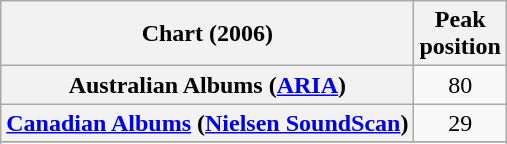<table class="wikitable sortable plainrowheaders" style="text-align:center">
<tr>
<th scope="col">Chart (2006)</th>
<th scope="col">Peak<br>position</th>
</tr>
<tr>
<th scope="row">Australian Albums (<a href='#'>ARIA</a>)</th>
<td>80</td>
</tr>
<tr>
<th scope="row"><a href='#'>Canadian Albums</a> (<a href='#'>Nielsen SoundScan</a>)</th>
<td>29</td>
</tr>
<tr>
</tr>
<tr>
</tr>
<tr>
</tr>
<tr>
</tr>
<tr>
</tr>
<tr>
</tr>
<tr>
</tr>
<tr>
</tr>
<tr>
</tr>
</table>
